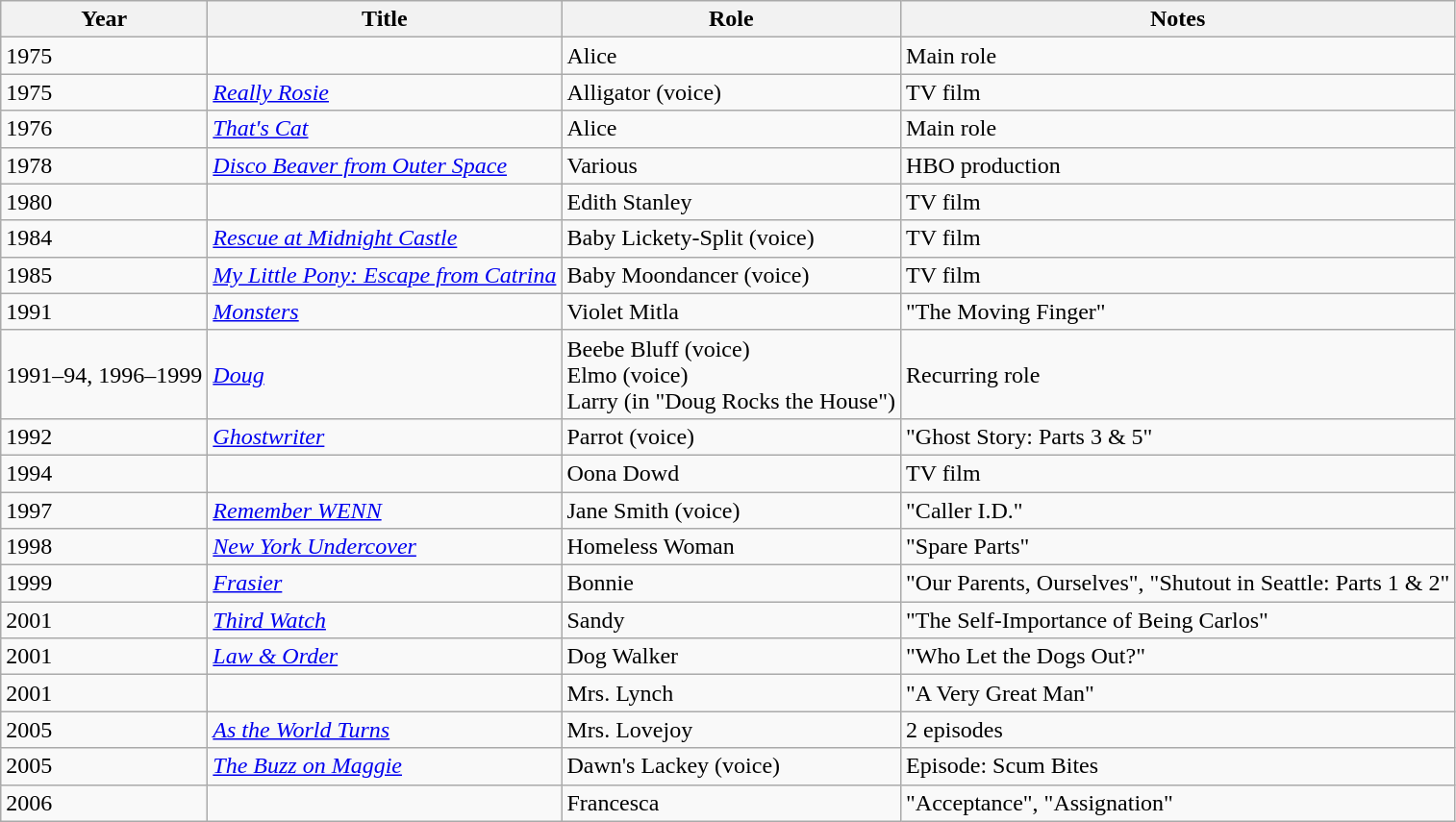<table class="wikitable sortable">
<tr>
<th>Year</th>
<th>Title</th>
<th>Role</th>
<th class="unsortable">Notes</th>
</tr>
<tr>
<td>1975</td>
<td><em></em></td>
<td>Alice</td>
<td>Main role</td>
</tr>
<tr>
<td>1975</td>
<td><em><a href='#'>Really Rosie</a></em></td>
<td>Alligator (voice)</td>
<td>TV film</td>
</tr>
<tr>
<td>1976</td>
<td><em><a href='#'>That's Cat</a></em></td>
<td>Alice</td>
<td>Main role</td>
</tr>
<tr>
<td>1978</td>
<td><em><a href='#'>Disco Beaver from Outer Space</a></em></td>
<td>Various</td>
<td>HBO production</td>
</tr>
<tr>
<td>1980</td>
<td><em></em></td>
<td>Edith Stanley</td>
<td>TV film</td>
</tr>
<tr>
<td>1984</td>
<td><em><a href='#'>Rescue at Midnight Castle</a></em></td>
<td>Baby Lickety-Split (voice)</td>
<td>TV film</td>
</tr>
<tr>
<td>1985</td>
<td><em><a href='#'>My Little Pony: Escape from Catrina</a></em></td>
<td>Baby Moondancer (voice)</td>
<td>TV film</td>
</tr>
<tr>
<td>1991</td>
<td><em><a href='#'>Monsters</a></em></td>
<td>Violet Mitla</td>
<td>"The Moving Finger"</td>
</tr>
<tr>
<td>1991–94, 1996–1999</td>
<td><em><a href='#'>Doug</a></em></td>
<td>Beebe Bluff (voice)<br>Elmo (voice)<br>Larry (in "Doug Rocks the House")</td>
<td>Recurring role</td>
</tr>
<tr>
<td>1992</td>
<td><em><a href='#'>Ghostwriter</a></em></td>
<td>Parrot (voice)</td>
<td>"Ghost Story: Parts 3 & 5"</td>
</tr>
<tr>
<td>1994</td>
<td><em></em></td>
<td>Oona Dowd</td>
<td>TV film</td>
</tr>
<tr>
<td>1997</td>
<td><em><a href='#'>Remember WENN</a></em></td>
<td>Jane Smith (voice)</td>
<td>"Caller I.D."</td>
</tr>
<tr>
<td>1998</td>
<td><em><a href='#'>New York Undercover</a></em></td>
<td>Homeless Woman</td>
<td>"Spare Parts"</td>
</tr>
<tr>
<td>1999</td>
<td><em><a href='#'>Frasier</a></em></td>
<td>Bonnie</td>
<td>"Our Parents, Ourselves", "Shutout in Seattle: Parts 1 & 2"</td>
</tr>
<tr>
<td>2001</td>
<td><em><a href='#'>Third Watch</a></em></td>
<td>Sandy</td>
<td>"The Self-Importance of Being Carlos"</td>
</tr>
<tr>
<td>2001</td>
<td><em><a href='#'>Law & Order</a></em></td>
<td>Dog Walker</td>
<td>"Who Let the Dogs Out?"</td>
</tr>
<tr>
<td>2001</td>
<td><em></em></td>
<td>Mrs. Lynch</td>
<td>"A Very Great Man"</td>
</tr>
<tr>
<td>2005</td>
<td><em><a href='#'>As the World Turns</a></em></td>
<td>Mrs. Lovejoy</td>
<td>2 episodes</td>
</tr>
<tr>
<td>2005</td>
<td><em><a href='#'>The Buzz on Maggie</a></em></td>
<td>Dawn's Lackey (voice)</td>
<td>Episode: Scum Bites</td>
</tr>
<tr>
<td>2006</td>
<td><em></em></td>
<td>Francesca</td>
<td>"Acceptance", "Assignation"</td>
</tr>
</table>
